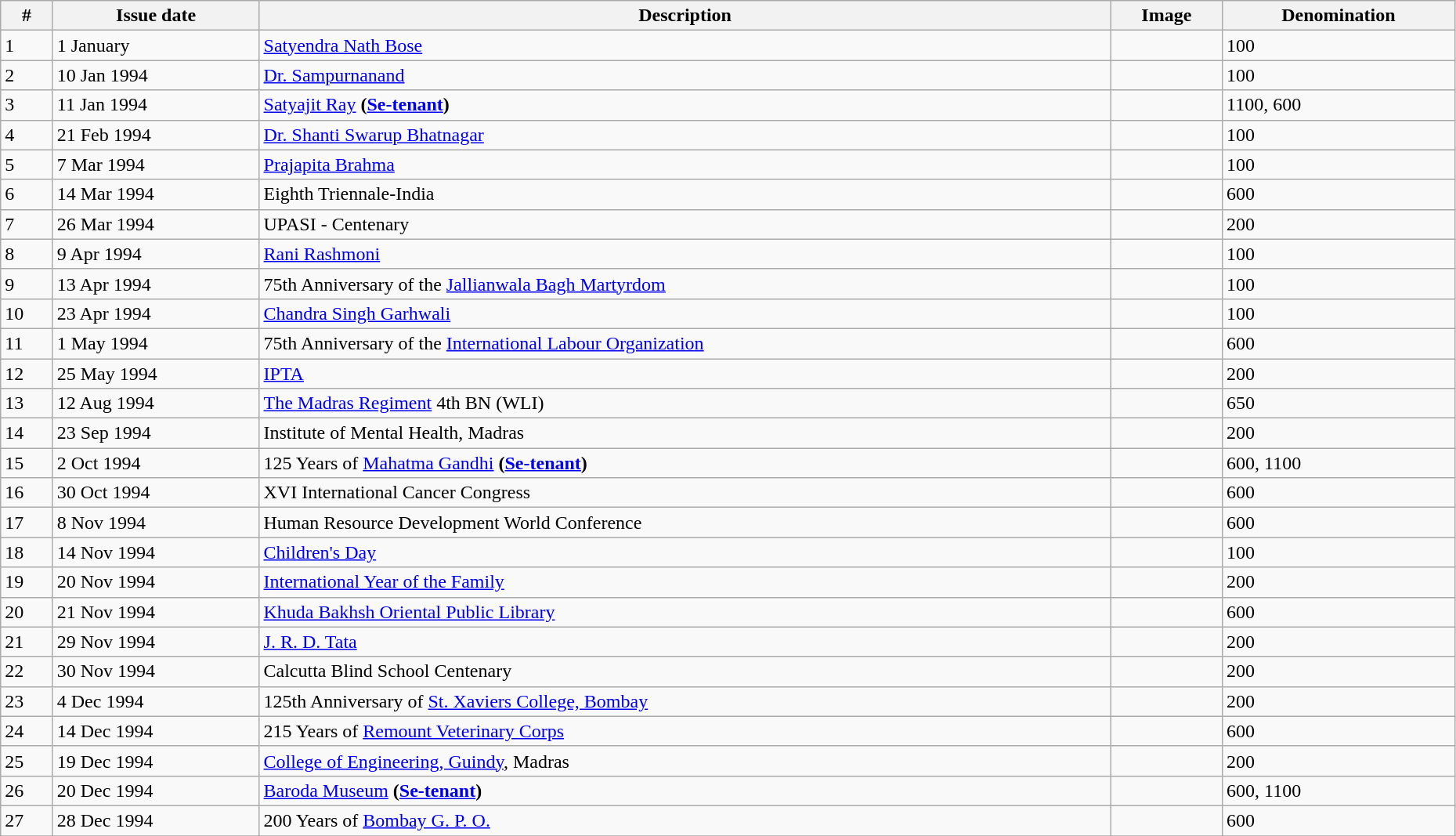<table class="wikitable" style="text-align:justify" width="98%">
<tr>
<th>#</th>
<th>Issue date</th>
<th>Description</th>
<th>Image</th>
<th>Denomination</th>
</tr>
<tr>
<td>1</td>
<td>1 January</td>
<td><a href='#'>Satyendra Nath Bose</a></td>
<td></td>
<td>100</td>
</tr>
<tr>
<td>2</td>
<td>10 Jan 1994</td>
<td><a href='#'>Dr. Sampurnanand</a></td>
<td></td>
<td>100</td>
</tr>
<tr>
<td>3</td>
<td>11 Jan 1994</td>
<td><a href='#'>Satyajit Ray</a> <strong>(<a href='#'>Se-tenant</a>)</strong></td>
<td></td>
<td>1100, 600</td>
</tr>
<tr>
<td>4</td>
<td>21 Feb 1994</td>
<td><a href='#'>Dr. Shanti Swarup Bhatnagar</a></td>
<td></td>
<td>100</td>
</tr>
<tr>
<td>5</td>
<td>7 Mar 1994</td>
<td><a href='#'>Prajapita Brahma</a></td>
<td></td>
<td>100</td>
</tr>
<tr>
<td>6</td>
<td>14 Mar 1994</td>
<td>Eighth Triennale-India</td>
<td></td>
<td>600</td>
</tr>
<tr>
<td>7</td>
<td>26 Mar 1994</td>
<td>UPASI - Centenary</td>
<td></td>
<td>200</td>
</tr>
<tr>
<td>8</td>
<td>9 Apr 1994</td>
<td><a href='#'>Rani Rashmoni</a></td>
<td></td>
<td>100</td>
</tr>
<tr>
<td>9</td>
<td>13 Apr 1994</td>
<td>75th Anniversary of the <a href='#'>Jallianwala Bagh Martyrdom</a></td>
<td></td>
<td>100</td>
</tr>
<tr>
<td>10</td>
<td>23 Apr 1994</td>
<td><a href='#'>Chandra Singh Garhwali</a></td>
<td></td>
<td>100</td>
</tr>
<tr>
<td>11</td>
<td>1 May 1994</td>
<td>75th Anniversary of the <a href='#'>International Labour Organization</a></td>
<td></td>
<td>600</td>
</tr>
<tr>
<td>12</td>
<td>25 May 1994</td>
<td><a href='#'>IPTA</a></td>
<td></td>
<td>200</td>
</tr>
<tr>
<td>13</td>
<td>12 Aug 1994</td>
<td><a href='#'>The Madras Regiment</a> 4th BN (WLI)</td>
<td></td>
<td>650</td>
</tr>
<tr>
<td>14</td>
<td>23 Sep 1994</td>
<td>Institute of Mental Health, Madras</td>
<td></td>
<td>200</td>
</tr>
<tr>
<td>15</td>
<td>2 Oct 1994</td>
<td>125 Years of <a href='#'>Mahatma Gandhi</a> <strong>(<a href='#'>Se-tenant</a>)</strong></td>
<td></td>
<td>600, 1100</td>
</tr>
<tr>
<td>16</td>
<td>30 Oct 1994</td>
<td>XVI International Cancer Congress</td>
<td></td>
<td>600</td>
</tr>
<tr>
<td>17</td>
<td>8 Nov 1994</td>
<td>Human Resource Development World Conference</td>
<td></td>
<td>600</td>
</tr>
<tr>
<td>18</td>
<td>14 Nov 1994</td>
<td><a href='#'>Children's Day</a></td>
<td></td>
<td>100</td>
</tr>
<tr>
<td>19</td>
<td>20 Nov 1994</td>
<td><a href='#'>International Year of the Family</a></td>
<td></td>
<td>200</td>
</tr>
<tr>
<td>20</td>
<td>21 Nov 1994</td>
<td><a href='#'>Khuda Bakhsh Oriental Public Library</a></td>
<td></td>
<td>600</td>
</tr>
<tr>
<td>21</td>
<td>29 Nov 1994</td>
<td><a href='#'>J. R. D. Tata</a></td>
<td></td>
<td>200</td>
</tr>
<tr>
<td>22</td>
<td>30 Nov 1994</td>
<td>Calcutta Blind School Centenary</td>
<td></td>
<td>200</td>
</tr>
<tr>
<td>23</td>
<td>4 Dec 1994</td>
<td>125th Anniversary of <a href='#'>St. Xaviers College, Bombay</a></td>
<td></td>
<td>200</td>
</tr>
<tr>
<td>24</td>
<td>14 Dec 1994</td>
<td>215 Years of <a href='#'>Remount Veterinary Corps</a></td>
<td></td>
<td>600</td>
</tr>
<tr>
<td>25</td>
<td>19 Dec 1994</td>
<td><a href='#'>College of Engineering, Guindy</a>, Madras</td>
<td></td>
<td>200</td>
</tr>
<tr>
<td>26</td>
<td>20 Dec 1994</td>
<td><a href='#'>Baroda Museum</a> <strong>(<a href='#'>Se-tenant</a>)</strong></td>
<td></td>
<td>600, 1100</td>
</tr>
<tr>
<td>27</td>
<td>28 Dec 1994</td>
<td>200 Years of <a href='#'>Bombay G. P. O.</a></td>
<td></td>
<td>600</td>
</tr>
<tr>
</tr>
</table>
